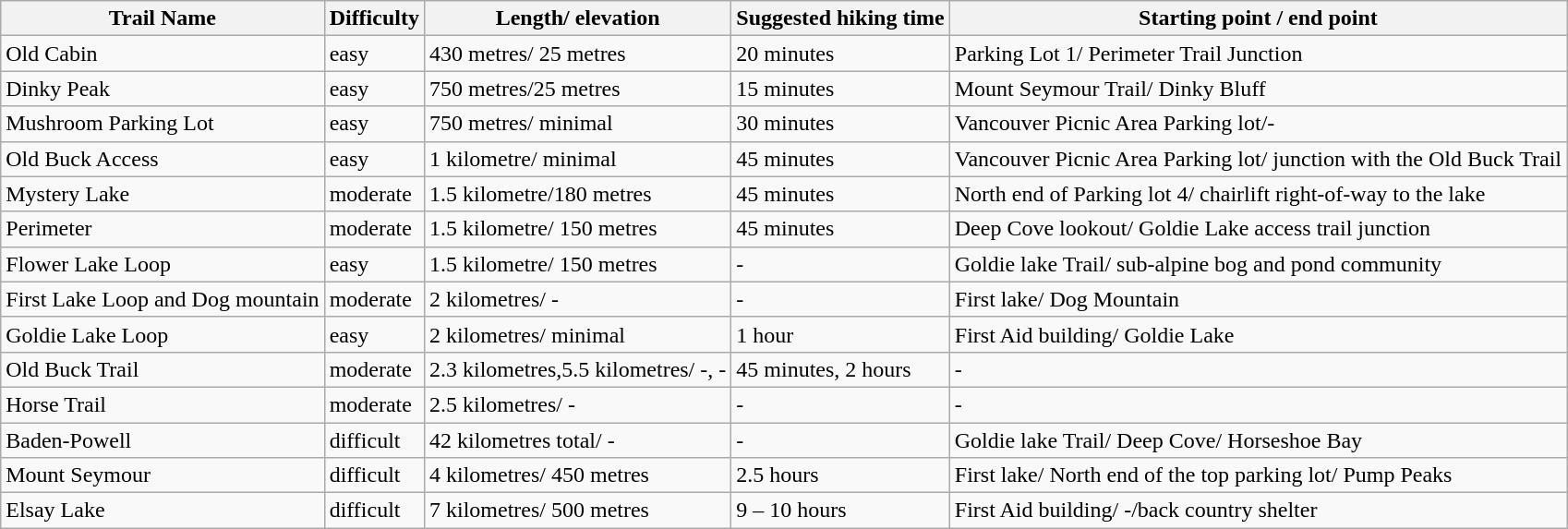<table class="wikitable">
<tr>
<th>Trail Name</th>
<th>Difficulty</th>
<th>Length/ elevation</th>
<th>Suggested hiking time</th>
<th>Starting point / end point</th>
</tr>
<tr>
<td>Old Cabin</td>
<td>easy</td>
<td>430 metres/ 25 metres</td>
<td>20 minutes</td>
<td>Parking Lot 1/ Perimeter Trail Junction</td>
</tr>
<tr>
<td>Dinky Peak</td>
<td>easy</td>
<td>750 metres/25 metres</td>
<td>15 minutes</td>
<td>Mount Seymour Trail/ Dinky Bluff</td>
</tr>
<tr>
<td>Mushroom Parking Lot</td>
<td>easy</td>
<td>750 metres/ minimal</td>
<td>30 minutes</td>
<td>Vancouver Picnic Area Parking lot/-</td>
</tr>
<tr>
<td>Old Buck Access</td>
<td>easy</td>
<td>1 kilometre/ minimal</td>
<td>45 minutes</td>
<td>Vancouver Picnic Area Parking lot/ junction with the Old Buck Trail</td>
</tr>
<tr>
<td>Mystery Lake</td>
<td>moderate</td>
<td>1.5 kilometre/180 metres</td>
<td>45 minutes</td>
<td>North end of Parking lot 4/ chairlift right-of-way to the lake</td>
</tr>
<tr>
<td>Perimeter</td>
<td>moderate</td>
<td>1.5 kilometre/ 150 metres</td>
<td>45 minutes</td>
<td>Deep Cove lookout/ Goldie Lake access trail junction</td>
</tr>
<tr>
<td>Flower Lake Loop</td>
<td>easy</td>
<td>1.5 kilometre/ 150 metres</td>
<td>-</td>
<td>Goldie lake Trail/ sub-alpine bog and pond community</td>
</tr>
<tr>
<td>First Lake Loop and Dog mountain</td>
<td>moderate</td>
<td>2 kilometres/ -</td>
<td>-</td>
<td>First lake/ Dog Mountain</td>
</tr>
<tr>
<td>Goldie Lake Loop</td>
<td>easy</td>
<td>2 kilometres/ minimal</td>
<td>1 hour</td>
<td>First Aid building/ Goldie Lake</td>
</tr>
<tr>
<td>Old Buck Trail</td>
<td>moderate</td>
<td>2.3 kilometres,5.5 kilometres/ -, -</td>
<td>45 minutes, 2 hours</td>
<td>-</td>
</tr>
<tr>
<td>Horse Trail</td>
<td>moderate</td>
<td>2.5 kilometres/ -</td>
<td>-</td>
<td>-</td>
</tr>
<tr>
<td>Baden-Powell</td>
<td>difficult</td>
<td>42 kilometres total/ -</td>
<td>-</td>
<td>Goldie lake Trail/ Deep Cove/ Horseshoe Bay</td>
</tr>
<tr>
<td>Mount Seymour</td>
<td>difficult</td>
<td>4 kilometres/ 450 metres</td>
<td>2.5 hours</td>
<td>First lake/ North end of the top parking lot/ Pump Peaks</td>
</tr>
<tr>
<td>Elsay Lake</td>
<td>difficult</td>
<td>7 kilometres/ 500 metres</td>
<td>9 – 10 hours</td>
<td>First Aid building/ -/back country shelter</td>
</tr>
</table>
